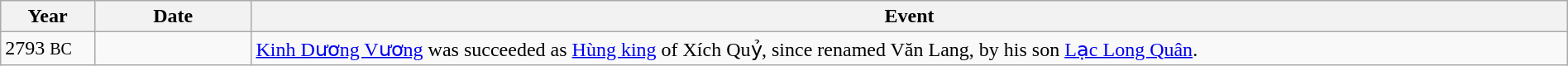<table class="wikitable" width="100%">
<tr>
<th style="width:6%">Year</th>
<th style="width:10%">Date</th>
<th>Event</th>
</tr>
<tr>
<td>2793 <small>BC</small></td>
<td></td>
<td><a href='#'>Kinh Dương Vương</a> was succeeded as <a href='#'>Hùng king</a> of Xích Quỷ, since renamed Văn Lang, by his son <a href='#'>Lạc Long Quân</a>.</td>
</tr>
</table>
